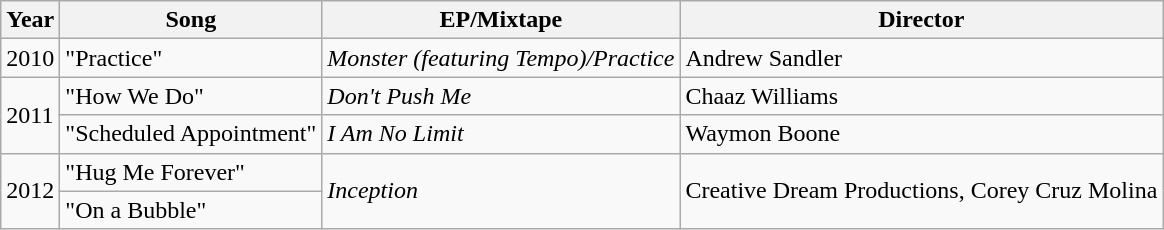<table class="wikitable">
<tr>
<th>Year</th>
<th>Song</th>
<th>EP/Mixtape</th>
<th>Director</th>
</tr>
<tr>
<td>2010</td>
<td>"Practice"</td>
<td><em>Monster (featuring Tempo)/Practice</em></td>
<td>Andrew Sandler</td>
</tr>
<tr>
<td rowspan="2">2011</td>
<td>"How We Do"</td>
<td><em>Don't Push Me</em></td>
<td>Chaaz Williams</td>
</tr>
<tr>
<td>"Scheduled Appointment"</td>
<td><em>I Am No Limit</em></td>
<td>Waymon Boone</td>
</tr>
<tr>
<td rowspan="2">2012</td>
<td>"Hug Me Forever"</td>
<td rowspan="2"><em>Inception</em></td>
<td rowspan="2">Creative Dream Productions, Corey Cruz Molina</td>
</tr>
<tr>
<td>"On a Bubble"</td>
</tr>
</table>
